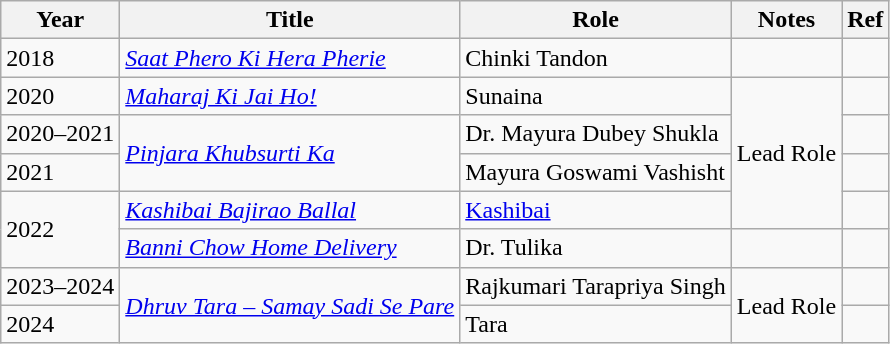<table class="wikitable sortable">
<tr>
<th>Year</th>
<th>Title</th>
<th>Role</th>
<th>Notes</th>
<th>Ref</th>
</tr>
<tr>
<td>2018</td>
<td><em><a href='#'>Saat Phero Ki Hera Pherie</a></em></td>
<td>Chinki Tandon</td>
<td></td>
<td></td>
</tr>
<tr>
<td>2020</td>
<td><em><a href='#'>Maharaj Ki Jai Ho!</a></em></td>
<td>Sunaina</td>
<td rowspan="4">Lead Role</td>
<td></td>
</tr>
<tr>
<td>2020–2021</td>
<td rowspan="2"><em><a href='#'>Pinjara Khubsurti Ka</a></em></td>
<td>Dr. Mayura Dubey Shukla</td>
<td></td>
</tr>
<tr>
<td>2021</td>
<td>Mayura Goswami Vashisht</td>
<td></td>
</tr>
<tr>
<td rowspan="2">2022</td>
<td><em><a href='#'>Kashibai Bajirao Ballal</a></em></td>
<td><a href='#'>Kashibai</a></td>
<td></td>
</tr>
<tr>
<td><em><a href='#'>Banni Chow Home Delivery</a></em></td>
<td>Dr. Tulika</td>
<td></td>
<td></td>
</tr>
<tr>
<td>2023–2024</td>
<td rowspan="2"><em><a href='#'>Dhruv Tara – Samay Sadi Se Pare</a></em></td>
<td>Rajkumari Tarapriya Singh</td>
<td rowspan="2">Lead Role</td>
<td></td>
</tr>
<tr>
<td>2024</td>
<td>Tara</td>
<td></td>
</tr>
</table>
